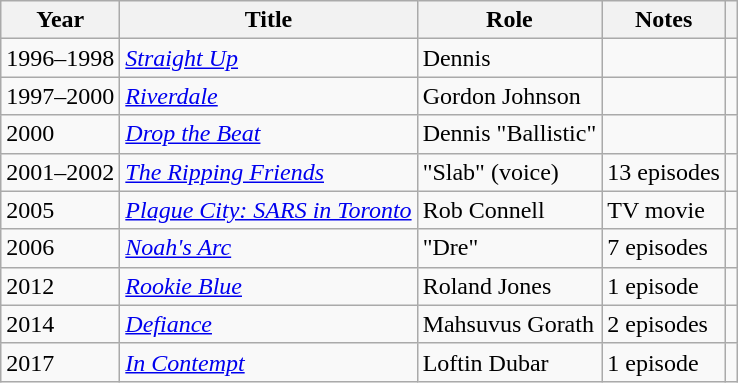<table class="wikitable sortable">
<tr>
<th>Year</th>
<th>Title</th>
<th>Role</th>
<th class="unsortable">Notes</th>
<th class="unsortable"></th>
</tr>
<tr>
<td>1996–1998</td>
<td><em><a href='#'>Straight Up</a></em></td>
<td>Dennis</td>
<td></td>
<td></td>
</tr>
<tr>
<td>1997–2000</td>
<td><em><a href='#'>Riverdale</a></em></td>
<td>Gordon Johnson</td>
<td></td>
<td></td>
</tr>
<tr>
<td>2000</td>
<td><em><a href='#'>Drop the Beat</a></em></td>
<td>Dennis "Ballistic"</td>
<td></td>
<td></td>
</tr>
<tr>
<td>2001–2002</td>
<td data-sort-value="Ripping Friends, The"><em><a href='#'>The Ripping Friends</a></em></td>
<td>"Slab" (voice)</td>
<td>13 episodes</td>
<td></td>
</tr>
<tr>
<td>2005</td>
<td><em><a href='#'>Plague City: SARS in Toronto</a></em></td>
<td>Rob Connell</td>
<td>TV movie</td>
<td></td>
</tr>
<tr>
<td>2006</td>
<td><em><a href='#'>Noah's Arc</a></em></td>
<td>"Dre"</td>
<td>7 episodes</td>
<td></td>
</tr>
<tr>
<td>2012</td>
<td><em><a href='#'>Rookie Blue</a></em></td>
<td>Roland Jones</td>
<td>1 episode</td>
<td></td>
</tr>
<tr>
<td>2014</td>
<td><em><a href='#'>Defiance</a></em></td>
<td>Mahsuvus Gorath</td>
<td>2 episodes</td>
<td></td>
</tr>
<tr>
<td>2017</td>
<td><em><a href='#'>In Contempt</a></em></td>
<td>Loftin Dubar</td>
<td>1 episode</td>
<td></td>
</tr>
</table>
